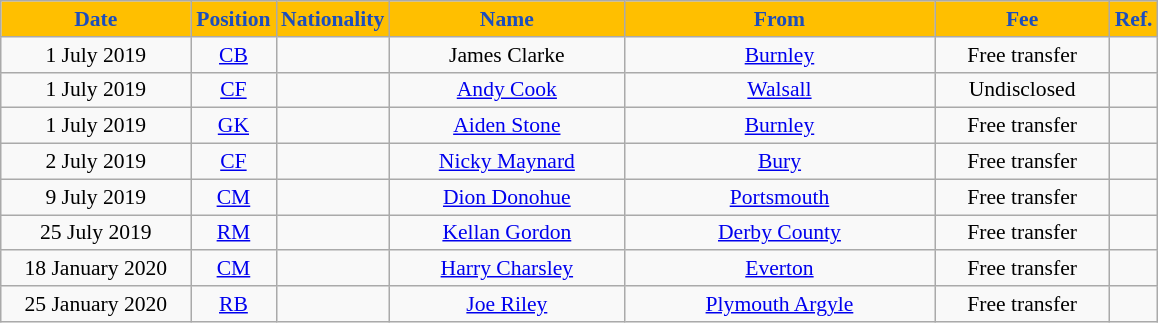<table class="wikitable"  style="text-align:center; font-size:90%; ">
<tr>
<th style="background:#ffbf00; color:#1C4EBD; width:120px;">Date</th>
<th style="background:#ffbf00; color:#1C4EBD; width:50px;">Position</th>
<th style="background:#ffbf00; color:#1C4EBD; width:50px;">Nationality</th>
<th style="background:#ffbf00; color:#1C4EBD; width:150px;">Name</th>
<th style="background:#ffbf00; color:#1C4EBD; width:200px;">From</th>
<th style="background:#ffbf00; color:#1C4EBD; width:110px;">Fee</th>
<th style="background:#ffbf00; color:#1C4EBD; width:25px;">Ref.</th>
</tr>
<tr>
<td>1 July 2019</td>
<td><a href='#'>CB</a></td>
<td></td>
<td>James Clarke</td>
<td> <a href='#'>Burnley</a></td>
<td>Free transfer</td>
<td></td>
</tr>
<tr>
<td>1 July 2019</td>
<td><a href='#'>CF</a></td>
<td></td>
<td><a href='#'>Andy Cook</a></td>
<td> <a href='#'>Walsall</a></td>
<td>Undisclosed</td>
<td></td>
</tr>
<tr>
<td>1 July 2019</td>
<td><a href='#'>GK</a></td>
<td></td>
<td><a href='#'>Aiden Stone</a></td>
<td> <a href='#'>Burnley</a></td>
<td>Free transfer</td>
<td></td>
</tr>
<tr>
<td>2 July 2019</td>
<td><a href='#'>CF</a></td>
<td></td>
<td><a href='#'>Nicky Maynard</a></td>
<td> <a href='#'>Bury</a></td>
<td>Free transfer</td>
<td></td>
</tr>
<tr>
<td>9 July 2019</td>
<td><a href='#'>CM</a></td>
<td></td>
<td><a href='#'>Dion Donohue</a></td>
<td> <a href='#'>Portsmouth</a></td>
<td>Free transfer</td>
<td></td>
</tr>
<tr>
<td>25 July 2019</td>
<td><a href='#'>RM</a></td>
<td></td>
<td><a href='#'>Kellan Gordon</a></td>
<td> <a href='#'>Derby County</a></td>
<td>Free transfer</td>
<td></td>
</tr>
<tr>
<td>18 January 2020</td>
<td><a href='#'>CM</a></td>
<td></td>
<td><a href='#'>Harry Charsley</a></td>
<td> <a href='#'>Everton</a></td>
<td>Free transfer</td>
<td></td>
</tr>
<tr>
<td>25 January 2020</td>
<td><a href='#'>RB</a></td>
<td></td>
<td><a href='#'>Joe Riley</a></td>
<td> <a href='#'>Plymouth Argyle</a></td>
<td>Free transfer</td>
<td></td>
</tr>
</table>
